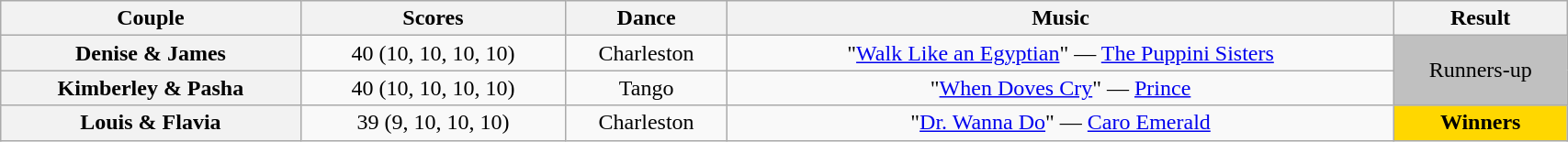<table class="wikitable sortable" style="text-align:center; width:90%">
<tr>
<th scope="col">Couple</th>
<th scope="col">Scores</th>
<th scope="col" class="unsortable">Dance</th>
<th scope="col" class="unsortable">Music</th>
<th scope="col" class="unsortable">Result</th>
</tr>
<tr>
<th scope="row">Denise & James</th>
<td>40 (10, 10, 10, 10)</td>
<td>Charleston</td>
<td>"<a href='#'>Walk Like an Egyptian</a>" — <a href='#'>The Puppini Sisters</a></td>
<td rowspan="2" bgcolor="silver">Runners-up</td>
</tr>
<tr>
<th scope="row">Kimberley & Pasha</th>
<td>40 (10, 10, 10, 10)</td>
<td>Tango</td>
<td>"<a href='#'>When Doves Cry</a>" — <a href='#'>Prince</a></td>
</tr>
<tr>
<th scope="row">Louis & Flavia</th>
<td>39 (9, 10, 10, 10)</td>
<td>Charleston</td>
<td>"<a href='#'>Dr. Wanna Do</a>" — <a href='#'>Caro Emerald</a></td>
<td bgcolor="gold"><strong>Winners</strong></td>
</tr>
</table>
